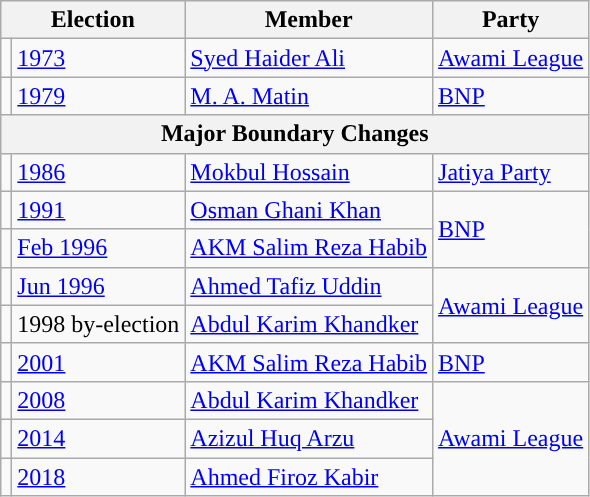<table class="wikitable">
<tr>
<th colspan="2">Election</th>
<th>Member</th>
<th>Party</th>
</tr>
<tr>
<td style="background-color:"></td>
<td><a href='#'>1973</a></td>
<td><a href='#'>Syed Haider Ali</a></td>
<td><a href='#'>Awami League</a></td>
</tr>
<tr>
<td style="background-color:"></td>
<td><a href='#'>1979</a></td>
<td><a href='#'>M. A. Matin</a></td>
<td><a href='#'>BNP</a></td>
</tr>
<tr>
<th colspan="4">Major Boundary Changes</th>
</tr>
<tr>
<td style="background-color:"></td>
<td><a href='#'>1986</a></td>
<td><a href='#'>Mokbul Hossain</a></td>
<td><a href='#'>Jatiya Party</a></td>
</tr>
<tr>
<td style="background-color:"></td>
<td><a href='#'>1991</a></td>
<td><a href='#'>Osman Ghani Khan</a></td>
<td rowspan="2"><a href='#'>BNP</a></td>
</tr>
<tr>
<td style="background-color:"></td>
<td><a href='#'>Feb 1996</a></td>
<td><a href='#'>AKM Salim Reza Habib</a></td>
</tr>
<tr>
<td style="background-color:"></td>
<td><a href='#'>Jun 1996</a></td>
<td><a href='#'>Ahmed Tafiz Uddin</a></td>
<td rowspan="2"><a href='#'>Awami League</a></td>
</tr>
<tr>
<td style="background-color:"></td>
<td>1998 by-election</td>
<td><a href='#'>Abdul Karim Khandker</a></td>
</tr>
<tr>
<td style="background-color:"></td>
<td><a href='#'>2001</a></td>
<td><a href='#'>AKM Salim Reza Habib</a></td>
<td><a href='#'>BNP</a></td>
</tr>
<tr>
<td style="background-color:"></td>
<td><a href='#'>2008</a></td>
<td><a href='#'>Abdul Karim Khandker</a></td>
<td rowspan="3"><a href='#'>Awami League</a></td>
</tr>
<tr>
<td style="background-color:"></td>
<td><a href='#'>2014</a></td>
<td><a href='#'>Azizul Huq Arzu</a></td>
</tr>
<tr>
<td style="background-color:"></td>
<td><a href='#'>2018</a></td>
<td><a href='#'>Ahmed Firoz Kabir</a></td>
</tr>
</table>
